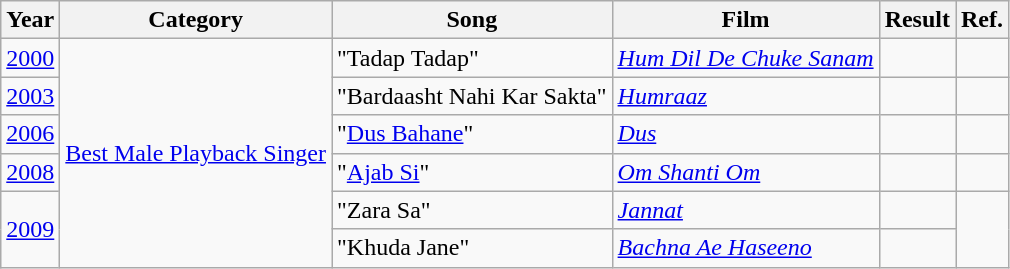<table class="wikitable">
<tr>
<th>Year</th>
<th>Category</th>
<th>Song</th>
<th>Film</th>
<th>Result</th>
<th>Ref.</th>
</tr>
<tr>
<td><a href='#'>2000</a></td>
<td rowspan="6"><a href='#'>Best Male Playback Singer</a></td>
<td>"Tadap Tadap"</td>
<td><em><a href='#'>Hum Dil De Chuke Sanam</a></em></td>
<td></td>
<td></td>
</tr>
<tr>
<td><a href='#'>2003</a></td>
<td>"Bardaasht Nahi Kar Sakta"</td>
<td><em><a href='#'>Humraaz</a></em></td>
<td></td>
<td></td>
</tr>
<tr>
<td><a href='#'>2006</a></td>
<td>"<a href='#'>Dus Bahane</a>"</td>
<td><em><a href='#'>Dus</a></em></td>
<td></td>
<td></td>
</tr>
<tr>
<td><a href='#'>2008</a></td>
<td>"<a href='#'>Ajab Si</a>"</td>
<td><em><a href='#'>Om Shanti Om</a></em></td>
<td></td>
<td></td>
</tr>
<tr>
<td rowspan=2><a href='#'>2009</a></td>
<td>"Zara Sa"</td>
<td><em><a href='#'>Jannat</a></em></td>
<td></td>
<td rowspan="2"></td>
</tr>
<tr>
<td>"Khuda Jane"</td>
<td><em><a href='#'>Bachna Ae Haseeno</a></em></td>
<td></td>
</tr>
</table>
